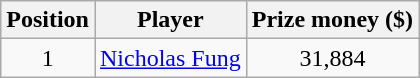<table class="wikitable">
<tr>
<th>Position</th>
<th>Player</th>
<th>Prize money ($)</th>
</tr>
<tr>
<td align=center>1</td>
<td> <a href='#'>Nicholas Fung</a></td>
<td align=center>31,884</td>
</tr>
</table>
